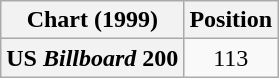<table class="wikitable plainrowheaders" style="text-align:center">
<tr>
<th scope="col">Chart (1999)</th>
<th scope="col">Position</th>
</tr>
<tr>
<th scope="row">US <em>Billboard</em> 200</th>
<td>113</td>
</tr>
</table>
